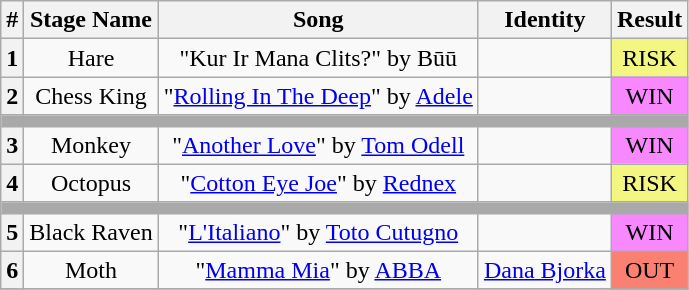<table class="wikitable plainrowheaders" style="text-align: center;">
<tr>
<th>#</th>
<th>Stage Name</th>
<th>Song</th>
<th>Identity</th>
<th>Result</th>
</tr>
<tr>
<th>1</th>
<td>Hare</td>
<td>"Kur Ir Mana Clits?" by Būū</td>
<td></td>
<td bgcolor="#F3F781">RISK</td>
</tr>
<tr>
<th>2</th>
<td>Chess King</td>
<td>"<a href='#'>Rolling In The Deep</a>" by <a href='#'>Adele</a></td>
<td></td>
<td bgcolor="#F888FD">WIN</td>
</tr>
<tr>
<td colspan="5" style="background:darkgray"></td>
</tr>
<tr>
<th>3</th>
<td>Monkey</td>
<td>"<a href='#'>Another Love</a>" by <a href='#'>Tom Odell</a></td>
<td></td>
<td bgcolor="#F888FD">WIN</td>
</tr>
<tr>
<th>4</th>
<td>Octopus</td>
<td>"<a href='#'>Cotton Eye Joe</a>" by <a href='#'>Rednex</a></td>
<td></td>
<td bgcolor="#F3F781">RISK</td>
</tr>
<tr>
<td colspan="5" style="background:darkgray"></td>
</tr>
<tr>
<th>5</th>
<td>Black Raven</td>
<td>"<a href='#'>L'Italiano</a>" by <a href='#'>Toto Cutugno</a></td>
<td></td>
<td bgcolor="#F888FD">WIN</td>
</tr>
<tr>
<th>6</th>
<td>Moth</td>
<td>"<a href='#'>Mamma Mia</a>" by <a href='#'>ABBA</a></td>
<td><a href='#'>Dana Bjorka</a></td>
<td bgcolor="salmon">OUT</td>
</tr>
<tr>
</tr>
</table>
